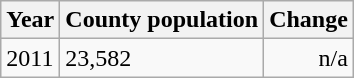<table class="wikitable">
<tr>
<th>Year</th>
<th>County population</th>
<th>Change</th>
</tr>
<tr>
<td>2011</td>
<td>23,582</td>
<td align="right">n/a</td>
</tr>
</table>
